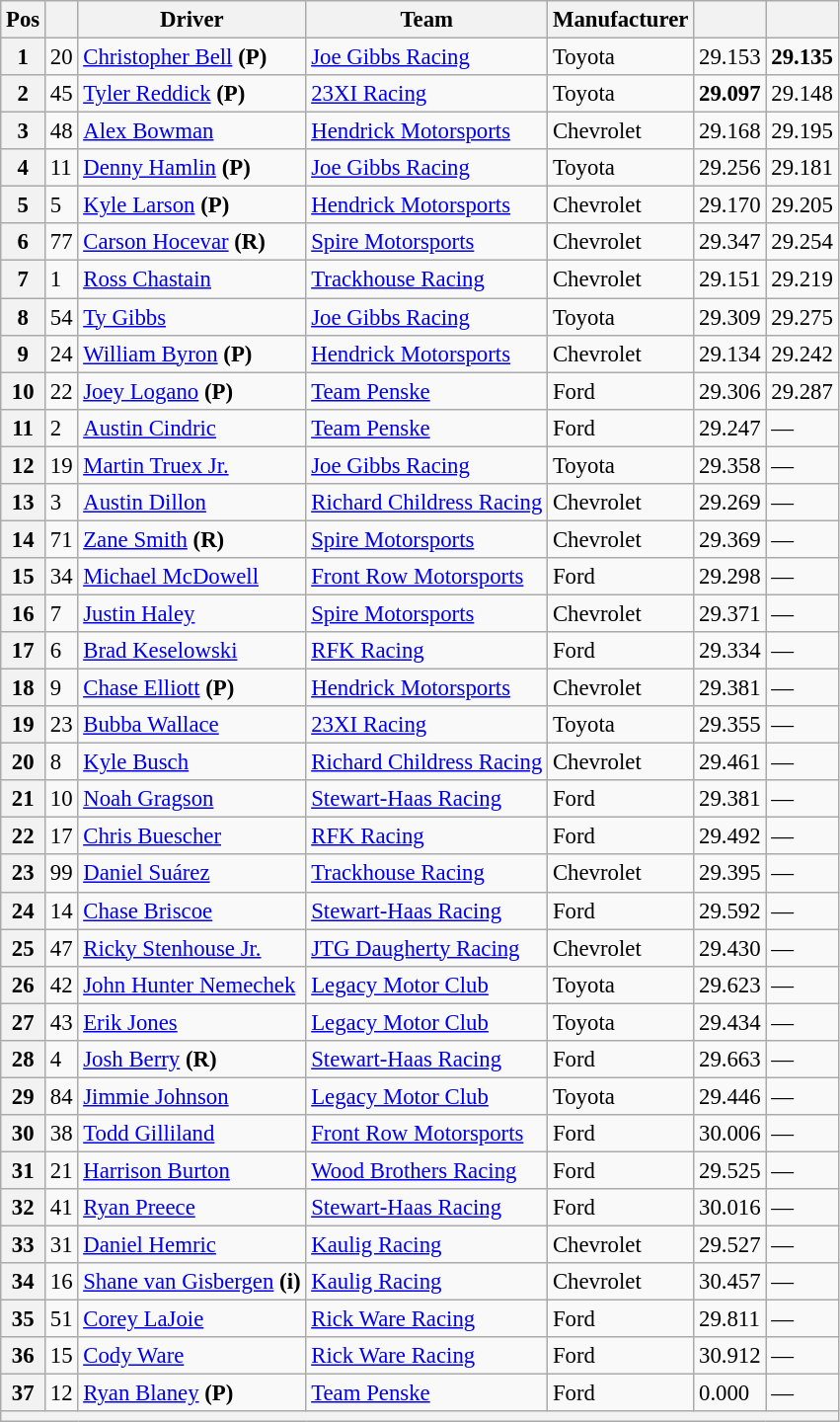<table class="wikitable" style="font-size:95%">
<tr>
<th>Pos</th>
<th></th>
<th>Driver</th>
<th>Team</th>
<th>Manufacturer</th>
<th></th>
<th></th>
</tr>
<tr>
<th>1</th>
<td>20</td>
<td><a href='#'>Christopher Bell</a> <strong>(P)</strong></td>
<td><a href='#'>Joe Gibbs Racing</a></td>
<td>Toyota</td>
<td>29.153</td>
<td><strong>29.135</strong></td>
</tr>
<tr>
<th>2</th>
<td>45</td>
<td><a href='#'>Tyler Reddick</a> <strong>(P)</strong></td>
<td><a href='#'>23XI Racing</a></td>
<td>Toyota</td>
<td><strong>29.097</strong></td>
<td>29.148</td>
</tr>
<tr>
<th>3</th>
<td>48</td>
<td><a href='#'>Alex Bowman</a></td>
<td><a href='#'>Hendrick Motorsports</a></td>
<td>Chevrolet</td>
<td>29.168</td>
<td>29.195</td>
</tr>
<tr>
<th>4</th>
<td>11</td>
<td><a href='#'>Denny Hamlin</a> <strong>(P)</strong></td>
<td><a href='#'>Joe Gibbs Racing</a></td>
<td>Toyota</td>
<td>29.256</td>
<td>29.181</td>
</tr>
<tr>
<th>5</th>
<td>5</td>
<td><a href='#'>Kyle Larson</a> <strong>(P)</strong></td>
<td><a href='#'>Hendrick Motorsports</a></td>
<td>Chevrolet</td>
<td>29.170</td>
<td>29.205</td>
</tr>
<tr>
<th>6</th>
<td>77</td>
<td><a href='#'>Carson Hocevar</a> <strong>(R)</strong></td>
<td><a href='#'>Spire Motorsports</a></td>
<td>Chevrolet</td>
<td>29.347</td>
<td>29.254</td>
</tr>
<tr>
<th>7</th>
<td>1</td>
<td><a href='#'>Ross Chastain</a></td>
<td><a href='#'>Trackhouse Racing</a></td>
<td>Chevrolet</td>
<td>29.151</td>
<td>29.219</td>
</tr>
<tr>
<th>8</th>
<td>54</td>
<td><a href='#'>Ty Gibbs</a></td>
<td><a href='#'>Joe Gibbs Racing</a></td>
<td>Toyota</td>
<td>29.309</td>
<td>29.275</td>
</tr>
<tr>
<th>9</th>
<td>24</td>
<td><a href='#'>William Byron</a> <strong>(P)</strong></td>
<td><a href='#'>Hendrick Motorsports</a></td>
<td>Chevrolet</td>
<td>29.134</td>
<td>29.242</td>
</tr>
<tr>
<th>10</th>
<td>22</td>
<td><a href='#'>Joey Logano</a> <strong>(P)</strong></td>
<td><a href='#'>Team Penske</a></td>
<td>Ford</td>
<td>29.306</td>
<td>29.287</td>
</tr>
<tr>
<th>11</th>
<td>2</td>
<td><a href='#'>Austin Cindric</a></td>
<td><a href='#'>Team Penske</a></td>
<td>Ford</td>
<td>29.247</td>
<td>—</td>
</tr>
<tr>
<th>12</th>
<td>19</td>
<td><a href='#'>Martin Truex Jr.</a></td>
<td><a href='#'>Joe Gibbs Racing</a></td>
<td>Toyota</td>
<td>29.358</td>
<td>—</td>
</tr>
<tr>
<th>13</th>
<td>3</td>
<td><a href='#'>Austin Dillon</a></td>
<td><a href='#'>Richard Childress Racing</a></td>
<td>Chevrolet</td>
<td>29.269</td>
<td>—</td>
</tr>
<tr>
<th>14</th>
<td>71</td>
<td><a href='#'>Zane Smith</a> <strong>(R)</strong></td>
<td><a href='#'>Spire Motorsports</a></td>
<td>Chevrolet</td>
<td>29.369</td>
<td>—</td>
</tr>
<tr>
<th>15</th>
<td>34</td>
<td><a href='#'>Michael McDowell</a></td>
<td><a href='#'>Front Row Motorsports</a></td>
<td>Ford</td>
<td>29.298</td>
<td>—</td>
</tr>
<tr>
<th>16</th>
<td>7</td>
<td><a href='#'>Justin Haley</a></td>
<td><a href='#'>Spire Motorsports</a></td>
<td>Chevrolet</td>
<td>29.371</td>
<td>—</td>
</tr>
<tr>
<th>17</th>
<td>6</td>
<td><a href='#'>Brad Keselowski</a></td>
<td><a href='#'>RFK Racing</a></td>
<td>Ford</td>
<td>29.334</td>
<td>—</td>
</tr>
<tr>
<th>18</th>
<td>9</td>
<td><a href='#'>Chase Elliott</a> <strong>(P)</strong></td>
<td><a href='#'>Hendrick Motorsports</a></td>
<td>Chevrolet</td>
<td>29.381</td>
<td>—</td>
</tr>
<tr>
<th>19</th>
<td>23</td>
<td><a href='#'>Bubba Wallace</a></td>
<td><a href='#'>23XI Racing</a></td>
<td>Toyota</td>
<td>29.355</td>
<td>—</td>
</tr>
<tr>
<th>20</th>
<td>8</td>
<td><a href='#'>Kyle Busch</a></td>
<td><a href='#'>Richard Childress Racing</a></td>
<td>Chevrolet</td>
<td>29.461</td>
<td>—</td>
</tr>
<tr>
<th>21</th>
<td>10</td>
<td><a href='#'>Noah Gragson</a></td>
<td><a href='#'>Stewart-Haas Racing</a></td>
<td>Ford</td>
<td>29.381</td>
<td>—</td>
</tr>
<tr>
<th>22</th>
<td>17</td>
<td><a href='#'>Chris Buescher</a></td>
<td><a href='#'>RFK Racing</a></td>
<td>Ford</td>
<td>29.492</td>
<td>—</td>
</tr>
<tr>
<th>23</th>
<td>99</td>
<td><a href='#'>Daniel Suárez</a></td>
<td><a href='#'>Trackhouse Racing</a></td>
<td>Chevrolet</td>
<td>29.395</td>
<td>—</td>
</tr>
<tr>
<th>24</th>
<td>14</td>
<td><a href='#'>Chase Briscoe</a></td>
<td><a href='#'>Stewart-Haas Racing</a></td>
<td>Ford</td>
<td>29.592</td>
<td>—</td>
</tr>
<tr>
<th>25</th>
<td>47</td>
<td><a href='#'>Ricky Stenhouse Jr.</a></td>
<td><a href='#'>JTG Daugherty Racing</a></td>
<td>Chevrolet</td>
<td>29.430</td>
<td>—</td>
</tr>
<tr>
<th>26</th>
<td>42</td>
<td><a href='#'>John Hunter Nemechek</a></td>
<td><a href='#'>Legacy Motor Club</a></td>
<td>Toyota</td>
<td>29.623</td>
<td>—</td>
</tr>
<tr>
<th>27</th>
<td>43</td>
<td><a href='#'>Erik Jones</a></td>
<td><a href='#'>Legacy Motor Club</a></td>
<td>Toyota</td>
<td>29.434</td>
<td>—</td>
</tr>
<tr>
<th>28</th>
<td>4</td>
<td><a href='#'>Josh Berry</a> <strong>(R)</strong></td>
<td><a href='#'>Stewart-Haas Racing</a></td>
<td>Ford</td>
<td>29.663</td>
<td>—</td>
</tr>
<tr>
<th>29</th>
<td>84</td>
<td><a href='#'>Jimmie Johnson</a></td>
<td><a href='#'>Legacy Motor Club</a></td>
<td>Toyota</td>
<td>29.446</td>
<td>—</td>
</tr>
<tr>
<th>30</th>
<td>38</td>
<td><a href='#'>Todd Gilliland</a></td>
<td><a href='#'>Front Row Motorsports</a></td>
<td>Ford</td>
<td>30.006</td>
<td>—</td>
</tr>
<tr>
<th>31</th>
<td>21</td>
<td><a href='#'>Harrison Burton</a></td>
<td><a href='#'>Wood Brothers Racing</a></td>
<td>Ford</td>
<td>29.525</td>
<td>—</td>
</tr>
<tr>
<th>32</th>
<td>41</td>
<td><a href='#'>Ryan Preece</a></td>
<td><a href='#'>Stewart-Haas Racing</a></td>
<td>Ford</td>
<td>30.016</td>
<td>—</td>
</tr>
<tr>
<th>33</th>
<td>31</td>
<td><a href='#'>Daniel Hemric</a></td>
<td><a href='#'>Kaulig Racing</a></td>
<td>Chevrolet</td>
<td>29.527</td>
<td>—</td>
</tr>
<tr>
<th>34</th>
<td>16</td>
<td><a href='#'>Shane van Gisbergen</a> <strong>(i)</strong></td>
<td><a href='#'>Kaulig Racing</a></td>
<td>Chevrolet</td>
<td>30.457</td>
<td>—</td>
</tr>
<tr>
<th>35</th>
<td>51</td>
<td><a href='#'>Corey LaJoie</a></td>
<td><a href='#'>Rick Ware Racing</a></td>
<td>Ford</td>
<td>29.811</td>
<td>—</td>
</tr>
<tr>
<th>36</th>
<td>15</td>
<td><a href='#'>Cody Ware</a></td>
<td><a href='#'>Rick Ware Racing</a></td>
<td>Ford</td>
<td>30.912</td>
<td>—</td>
</tr>
<tr>
<th>37</th>
<td>12</td>
<td><a href='#'>Ryan Blaney</a> <strong>(P)</strong></td>
<td><a href='#'>Team Penske</a></td>
<td>Ford</td>
<td>0.000</td>
<td>—</td>
</tr>
<tr>
<th colspan="7"></th>
</tr>
</table>
